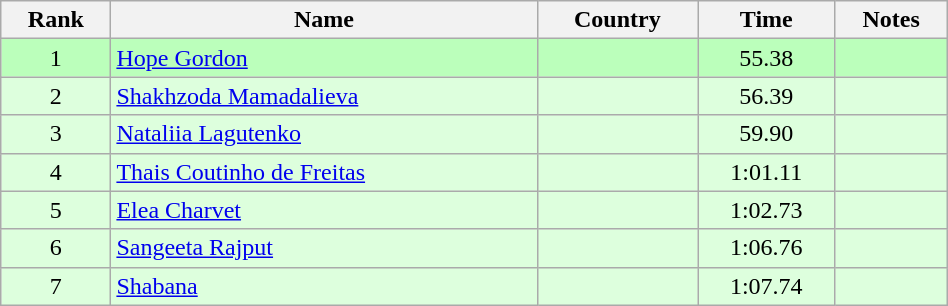<table class="wikitable" style="text-align:center;width: 50%">
<tr>
<th>Rank</th>
<th>Name</th>
<th>Country</th>
<th>Time</th>
<th>Notes</th>
</tr>
<tr bgcolor=bbffbb>
<td>1</td>
<td align="left"><a href='#'>Hope Gordon</a></td>
<td align="left"></td>
<td>55.38</td>
<td></td>
</tr>
<tr bgcolor=ddffdd>
<td>2</td>
<td align="left"><a href='#'>Shakhzoda Mamadalieva</a></td>
<td align="left"></td>
<td>56.39</td>
<td></td>
</tr>
<tr bgcolor=ddffdd>
<td>3</td>
<td align="left"><a href='#'>Nataliia Lagutenko</a></td>
<td align="left"></td>
<td>59.90</td>
<td></td>
</tr>
<tr bgcolor=ddffdd>
<td>4</td>
<td align="left"><a href='#'>Thais Coutinho de Freitas</a></td>
<td align="left"></td>
<td>1:01.11</td>
<td></td>
</tr>
<tr bgcolor=ddffdd>
<td>5</td>
<td align="left"><a href='#'>Elea Charvet</a></td>
<td align="left"></td>
<td>1:02.73</td>
<td></td>
</tr>
<tr bgcolor=ddffdd>
<td>6</td>
<td align="left"><a href='#'>Sangeeta Rajput</a></td>
<td align="left"></td>
<td>1:06.76</td>
<td></td>
</tr>
<tr bgcolor=ddffdd>
<td>7</td>
<td align="left"><a href='#'>Shabana</a></td>
<td align="left"></td>
<td>1:07.74</td>
<td></td>
</tr>
</table>
